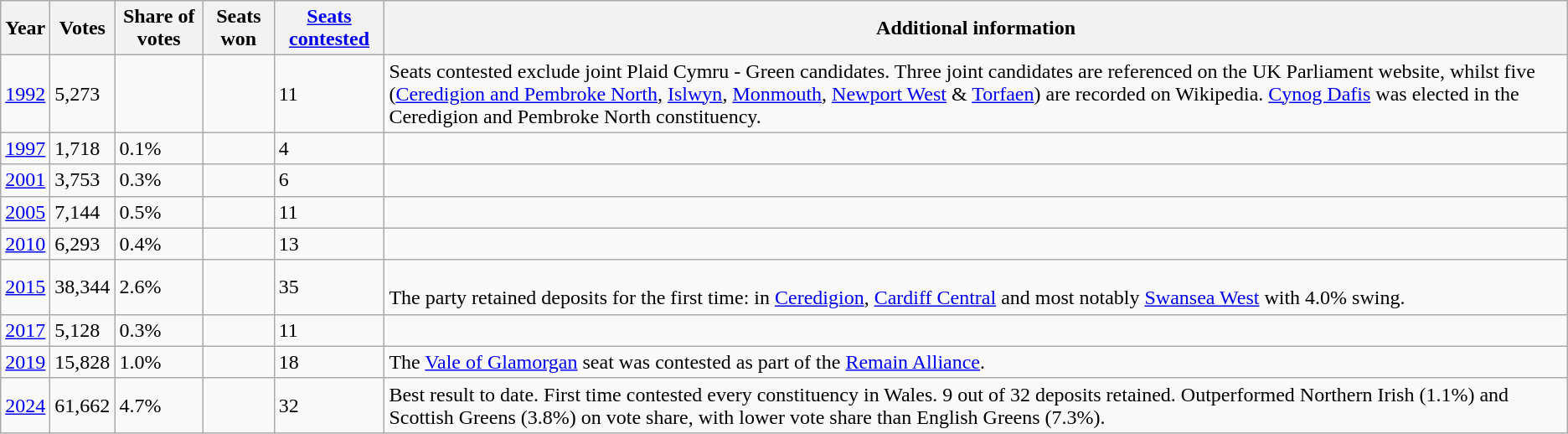<table class="wikitable">
<tr>
<th>Year</th>
<th>Votes</th>
<th>Share of votes</th>
<th>Seats won</th>
<th><a href='#'>Seats contested</a></th>
<th>Additional information</th>
</tr>
<tr>
<td><a href='#'>1992</a></td>
<td>5,273</td>
<td></td>
<td></td>
<td>11</td>
<td>Seats contested exclude joint Plaid Cymru - Green candidates.  Three joint candidates are referenced on the UK Parliament website, whilst five (<a href='#'>Ceredigion and Pembroke North</a>, <a href='#'>Islwyn</a>, <a href='#'>Monmouth</a>, <a href='#'>Newport West</a> & <a href='#'>Torfaen</a>) are recorded on Wikipedia. <a href='#'>Cynog Dafis</a> was elected in the Ceredigion and Pembroke North constituency.</td>
</tr>
<tr>
<td><a href='#'>1997</a></td>
<td>1,718</td>
<td>0.1%</td>
<td></td>
<td>4</td>
<td></td>
</tr>
<tr>
<td><a href='#'>2001</a></td>
<td>3,753</td>
<td>0.3%</td>
<td></td>
<td>6</td>
<td></td>
</tr>
<tr>
<td><a href='#'>2005</a></td>
<td>7,144</td>
<td>0.5%</td>
<td></td>
<td>11</td>
<td></td>
</tr>
<tr>
<td><a href='#'>2010</a></td>
<td>6,293</td>
<td>0.4%</td>
<td></td>
<td>13</td>
<td></td>
</tr>
<tr>
<td><a href='#'>2015</a></td>
<td>38,344</td>
<td>2.6%</td>
<td></td>
<td>35</td>
<td><br>The party retained deposits for the first time: in <a href='#'>Ceredigion</a>, <a href='#'>Cardiff Central</a> and most notably <a href='#'>Swansea West</a> with 4.0% swing.</td>
</tr>
<tr>
<td><a href='#'>2017</a></td>
<td>5,128</td>
<td>0.3%</td>
<td></td>
<td>11</td>
<td></td>
</tr>
<tr>
<td><a href='#'>2019</a></td>
<td>15,828</td>
<td>1.0%</td>
<td></td>
<td>18</td>
<td>The <a href='#'>Vale of Glamorgan</a> seat was contested as part of the <a href='#'>Remain Alliance</a>.</td>
</tr>
<tr>
<td><a href='#'>2024</a></td>
<td>61,662</td>
<td>4.7%</td>
<td></td>
<td>32</td>
<td>Best result to date. First time contested every constituency in Wales. 9 out of 32 deposits retained. Outperformed Northern Irish (1.1%) and Scottish Greens (3.8%) on vote share, with lower vote share than English Greens (7.3%).</td>
</tr>
</table>
